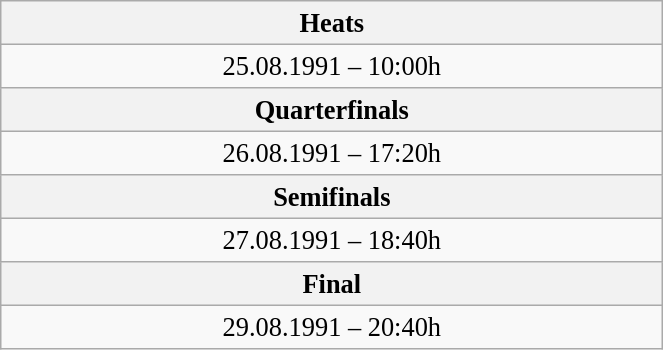<table class="wikitable" style=" text-align:center; font-size:110%;" width="35%">
<tr>
<th>Heats</th>
</tr>
<tr>
<td>25.08.1991 – 10:00h</td>
</tr>
<tr>
<th>Quarterfinals</th>
</tr>
<tr>
<td>26.08.1991 – 17:20h</td>
</tr>
<tr>
<th>Semifinals</th>
</tr>
<tr>
<td>27.08.1991 – 18:40h</td>
</tr>
<tr>
<th>Final</th>
</tr>
<tr>
<td>29.08.1991 – 20:40h</td>
</tr>
</table>
